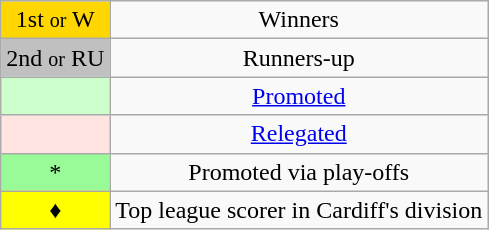<table class="wikitable" style="text-align:center">
<tr>
<td style=background:gold>1st <small>or</small> W</td>
<td>Winners</td>
</tr>
<tr>
<td style=background:silver>2nd <small>or</small> RU</td>
<td>Runners-up</td>
</tr>
<tr>
<td style=background:#cfc></td>
<td><a href='#'>Promoted</a></td>
</tr>
<tr>
<td style=background:MistyRose></td>
<td><a href='#'>Relegated</a></td>
</tr>
<tr>
<td style=background:PaleGreen>*</td>
<td>Promoted via play-offs</td>
</tr>
<tr>
<td style=background:yellow>♦</td>
<td>Top league scorer in Cardiff's division</td>
</tr>
</table>
